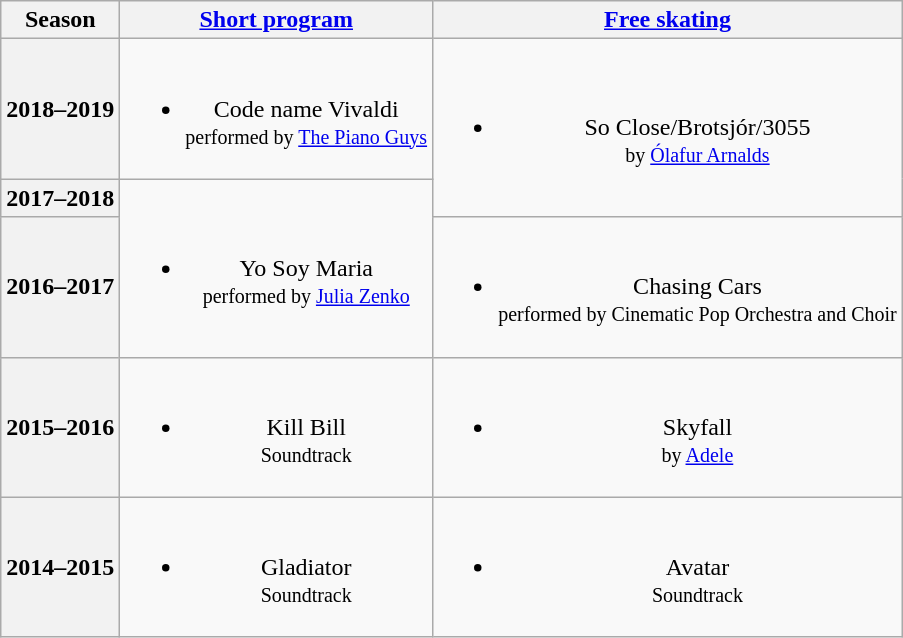<table class=wikitable style=text-align:center>
<tr>
<th>Season</th>
<th><a href='#'>Short program</a></th>
<th><a href='#'>Free skating</a></th>
</tr>
<tr>
<th>2018–2019 <br></th>
<td><br><ul><li>Code name Vivaldi <br><small> performed by <a href='#'>The Piano Guys</a> </small></li></ul></td>
<td rowspan=2><br><ul><li>So Close/Brotsjór/3055 <br><small> by <a href='#'>Ólafur Arnalds</a> </small></li></ul></td>
</tr>
<tr>
<th>2017–2018 <br></th>
<td rowspan=2><br><ul><li>Yo Soy Maria <br><small> performed by <a href='#'>Julia Zenko</a> </small></li></ul></td>
</tr>
<tr>
<th>2016–2017 <br></th>
<td><br><ul><li>Chasing Cars <br><small> performed by Cinematic Pop Orchestra and Choir</small></li></ul></td>
</tr>
<tr>
<th>2015–2016 <br></th>
<td><br><ul><li>Kill Bill <br><small> Soundtrack </small></li></ul></td>
<td><br><ul><li>Skyfall <br><small> by <a href='#'>Adele</a> </small></li></ul></td>
</tr>
<tr>
<th>2014–2015 <br></th>
<td><br><ul><li>Gladiator <br><small> Soundtrack </small></li></ul></td>
<td><br><ul><li>Avatar <br><small> Soundtrack </small></li></ul></td>
</tr>
</table>
